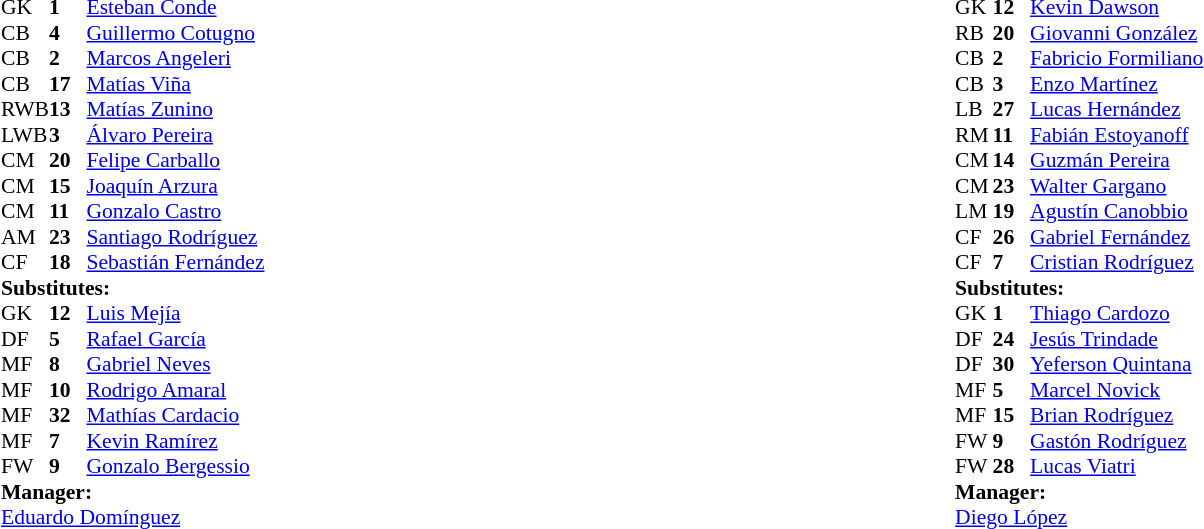<table width="100%">
<tr>
<td valign="top" width="50%"><br><table style="font-size: 90%" cellspacing="0" cellpadding="0" align=center>
<tr>
<th width=25></th>
<th width=25></th>
</tr>
<tr>
<td>GK</td>
<td><strong>1</strong></td>
<td> <a href='#'>Esteban Conde</a></td>
<td></td>
</tr>
<tr>
<td>CB</td>
<td><strong>4</strong></td>
<td> <a href='#'>Guillermo Cotugno</a></td>
<td></td>
</tr>
<tr>
<td>CB</td>
<td><strong>2</strong></td>
<td> <a href='#'>Marcos Angeleri</a></td>
</tr>
<tr>
<td>CB</td>
<td><strong>17</strong></td>
<td> <a href='#'>Matías Viña</a></td>
</tr>
<tr>
<td>RWB</td>
<td><strong>13</strong></td>
<td> <a href='#'>Matías Zunino</a></td>
</tr>
<tr>
<td>LWB</td>
<td><strong>3</strong></td>
<td> <a href='#'>Álvaro Pereira</a></td>
<td></td>
</tr>
<tr>
<td>CM</td>
<td><strong>20</strong></td>
<td> <a href='#'>Felipe Carballo</a></td>
<td></td>
</tr>
<tr>
<td>CM</td>
<td><strong>15</strong></td>
<td> <a href='#'>Joaquín Arzura</a></td>
</tr>
<tr>
<td>CM</td>
<td><strong>11</strong></td>
<td> <a href='#'>Gonzalo Castro</a></td>
<td></td>
<td></td>
</tr>
<tr>
<td>AM</td>
<td><strong>23</strong></td>
<td> <a href='#'>Santiago Rodríguez</a></td>
<td></td>
</tr>
<tr>
<td>CF</td>
<td><strong>18</strong></td>
<td> <a href='#'>Sebastián Fernández</a></td>
<td></td>
</tr>
<tr>
<td colspan=3><strong>Substitutes:</strong></td>
</tr>
<tr>
<td>GK</td>
<td><strong>12</strong></td>
<td> <a href='#'>Luis Mejía</a></td>
</tr>
<tr>
<td>DF</td>
<td><strong>5</strong></td>
<td> <a href='#'>Rafael García</a></td>
</tr>
<tr>
<td>MF</td>
<td><strong>8</strong></td>
<td> <a href='#'>Gabriel Neves</a></td>
<td></td>
</tr>
<tr>
<td>MF</td>
<td><strong>10</strong></td>
<td> <a href='#'>Rodrigo Amaral</a></td>
</tr>
<tr>
<td>MF</td>
<td><strong>32</strong></td>
<td> <a href='#'>Mathías Cardacio</a></td>
</tr>
<tr>
<td>MF</td>
<td><strong>7</strong></td>
<td> <a href='#'>Kevin Ramírez</a></td>
<td></td>
<td></td>
</tr>
<tr>
<td>FW</td>
<td><strong>9</strong></td>
<td> <a href='#'>Gonzalo Bergessio</a></td>
<td></td>
</tr>
<tr>
<td colspan=3><strong>Manager:</strong></td>
</tr>
<tr>
<td colspan=4> <a href='#'>Eduardo Domínguez</a></td>
</tr>
</table>
</td>
<td><br><table style="font-size: 90%" cellspacing="0" cellpadding="0" align=center>
<tr>
<th width=25></th>
<th width=25></th>
</tr>
<tr>
<td>GK</td>
<td><strong>12</strong></td>
<td> <a href='#'>Kevin Dawson</a></td>
</tr>
<tr>
<td>RB</td>
<td><strong>20</strong></td>
<td> <a href='#'>Giovanni González</a></td>
</tr>
<tr>
<td>CB</td>
<td><strong>2</strong></td>
<td> <a href='#'>Fabricio Formiliano</a></td>
</tr>
<tr>
<td>CB</td>
<td><strong>3</strong></td>
<td> <a href='#'>Enzo Martínez</a></td>
<td></td>
</tr>
<tr>
<td>LB</td>
<td><strong>27</strong></td>
<td> <a href='#'>Lucas Hernández</a></td>
</tr>
<tr>
<td>RM</td>
<td><strong>11</strong></td>
<td> <a href='#'>Fabián Estoyanoff</a></td>
<td></td>
</tr>
<tr>
<td>CM</td>
<td><strong>14</strong></td>
<td> <a href='#'>Guzmán Pereira</a></td>
<td></td>
</tr>
<tr>
<td>CM</td>
<td><strong>23</strong></td>
<td> <a href='#'>Walter Gargano</a></td>
<td></td>
</tr>
<tr>
<td>LM</td>
<td><strong>19</strong></td>
<td> <a href='#'>Agustín Canobbio</a></td>
</tr>
<tr>
<td>CF</td>
<td><strong>26</strong></td>
<td> <a href='#'>Gabriel Fernández</a></td>
</tr>
<tr>
<td>CF</td>
<td><strong>7</strong></td>
<td> <a href='#'>Cristian Rodríguez</a></td>
<td></td>
</tr>
<tr>
<td colspan=3><strong>Substitutes:</strong></td>
</tr>
<tr>
<td>GK</td>
<td><strong>1</strong></td>
<td> <a href='#'>Thiago Cardozo</a></td>
</tr>
<tr>
<td>DF</td>
<td><strong>24</strong></td>
<td> <a href='#'>Jesús Trindade</a></td>
</tr>
<tr>
<td>DF</td>
<td><strong>30</strong></td>
<td> <a href='#'>Yeferson Quintana</a></td>
</tr>
<tr>
<td>MF</td>
<td><strong>5</strong></td>
<td> <a href='#'>Marcel Novick</a></td>
<td></td>
</tr>
<tr>
<td>MF</td>
<td><strong>15</strong></td>
<td> <a href='#'>Brian Rodríguez</a></td>
</tr>
<tr>
<td>FW</td>
<td><strong>9</strong></td>
<td> <a href='#'>Gastón Rodríguez</a></td>
<td></td>
<td></td>
</tr>
<tr>
<td>FW</td>
<td><strong>28</strong></td>
<td> <a href='#'>Lucas Viatri</a></td>
<td></td>
</tr>
<tr>
<td colspan=3><strong>Manager:</strong></td>
</tr>
<tr>
<td colspan=4> <a href='#'>Diego López</a></td>
</tr>
</table>
</td>
</tr>
</table>
